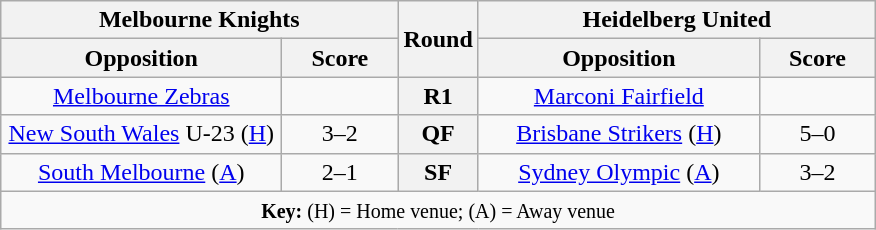<table class="wikitable plainrowheaders" style="text-align:center;margin:0">
<tr>
<th colspan="2">Melbourne Knights</th>
<th rowspan="2" style="width:25px">Round</th>
<th colspan="2">Heidelberg United</th>
</tr>
<tr>
<th scope="col" style="width:180px">Opposition</th>
<th scope="col" style="width:70px">Score</th>
<th scope="col" style="width:180px">Opposition</th>
<th scope="col" style="width:70px">Score</th>
</tr>
<tr>
<td><a href='#'>Melbourne Zebras</a></td>
<td></td>
<th scope=row style="text-align:center">R1</th>
<td><a href='#'>Marconi Fairfield</a></td>
<td></td>
</tr>
<tr>
<td><a href='#'>New South Wales</a> U-23 (<a href='#'>H</a>)</td>
<td>3–2</td>
<th scope=row style="text-align:center">QF</th>
<td><a href='#'>Brisbane Strikers</a> (<a href='#'>H</a>)</td>
<td>5–0</td>
</tr>
<tr>
<td><a href='#'>South Melbourne</a> (<a href='#'>A</a>)</td>
<td>2–1</td>
<th scope=row style="text-align:center">SF</th>
<td><a href='#'>Sydney Olympic</a> (<a href='#'>A</a>)</td>
<td>3–2</td>
</tr>
<tr>
<td colspan="5"><small><strong>Key:</strong> (H) = Home venue; (A) = Away venue</small></td>
</tr>
</table>
